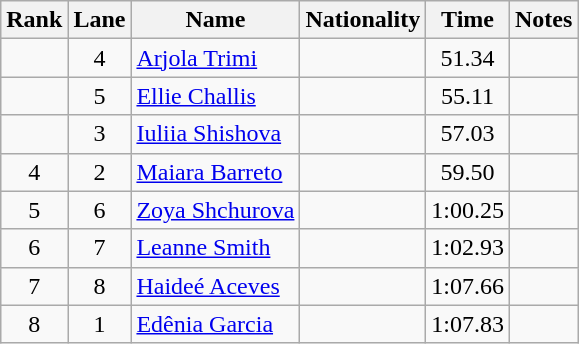<table class="wikitable sortable" style="text-align:center">
<tr>
<th>Rank</th>
<th>Lane</th>
<th>Name</th>
<th>Nationality</th>
<th>Time</th>
<th>Notes</th>
</tr>
<tr>
<td></td>
<td>4</td>
<td align=left><a href='#'>Arjola Trimi</a></td>
<td align=left></td>
<td>51.34</td>
<td></td>
</tr>
<tr>
<td></td>
<td>5</td>
<td align=left><a href='#'>Ellie Challis</a></td>
<td align=left></td>
<td>55.11</td>
<td></td>
</tr>
<tr>
<td></td>
<td>3</td>
<td align=left><a href='#'>Iuliia Shishova</a></td>
<td align=left></td>
<td>57.03</td>
<td></td>
</tr>
<tr>
<td>4</td>
<td>2</td>
<td align=left><a href='#'>Maiara Barreto</a></td>
<td align=left></td>
<td>59.50</td>
<td></td>
</tr>
<tr>
<td>5</td>
<td>6</td>
<td align=left><a href='#'>Zoya Shchurova</a></td>
<td align=left></td>
<td>1:00.25</td>
<td></td>
</tr>
<tr>
<td>6</td>
<td>7</td>
<td align=left><a href='#'>Leanne Smith</a></td>
<td align=left></td>
<td>1:02.93</td>
<td></td>
</tr>
<tr>
<td>7</td>
<td>8</td>
<td align=left><a href='#'>Haideé Aceves</a></td>
<td align=left></td>
<td>1:07.66</td>
<td></td>
</tr>
<tr>
<td>8</td>
<td>1</td>
<td align=left><a href='#'>Edênia Garcia</a></td>
<td align=left></td>
<td>1:07.83</td>
<td></td>
</tr>
</table>
